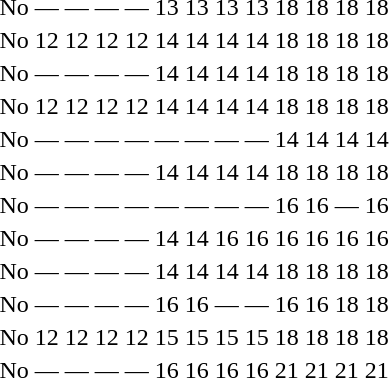<table>
<tr>
</tr>
<tr>
<td> </td>
<td>No</td>
<td>—</td>
<td>—</td>
<td>—</td>
<td>—</td>
<td>13</td>
<td>13</td>
<td>13</td>
<td>13</td>
<td>18</td>
<td>18</td>
<td>18</td>
<td>18</td>
<td style=text-align:left></td>
</tr>
<tr>
<td> </td>
<td>No</td>
<td>12</td>
<td>12</td>
<td>12</td>
<td>12</td>
<td>14</td>
<td>14</td>
<td>14</td>
<td>14</td>
<td>18</td>
<td>18</td>
<td>18</td>
<td>18</td>
<td style=text-align:left></td>
</tr>
<tr>
<td> </td>
<td>No</td>
<td>—</td>
<td>—</td>
<td>—</td>
<td>—</td>
<td>14</td>
<td>14</td>
<td>14</td>
<td>14</td>
<td>18</td>
<td>18</td>
<td>18</td>
<td>18</td>
<td style=text-align:left></td>
</tr>
<tr>
<td> </td>
<td>No</td>
<td>12</td>
<td>12</td>
<td>12</td>
<td>12</td>
<td>14</td>
<td>14</td>
<td>14</td>
<td>14</td>
<td>18</td>
<td>18</td>
<td>18</td>
<td>18</td>
<td style=text-align:left></td>
</tr>
<tr>
<td> </td>
<td>No</td>
<td>—</td>
<td>—</td>
<td>—</td>
<td>—</td>
<td>—</td>
<td>—</td>
<td>—</td>
<td>—</td>
<td>14</td>
<td>14</td>
<td>14</td>
<td>14</td>
<td style=text-align:left></td>
</tr>
<tr>
<td> </td>
<td>No</td>
<td>—</td>
<td>—</td>
<td>—</td>
<td>—</td>
<td>14</td>
<td>14</td>
<td>14</td>
<td>14</td>
<td>18</td>
<td>18</td>
<td>18</td>
<td>18</td>
<td style=text-align:left></td>
</tr>
<tr>
<td> </td>
<td>No</td>
<td>—</td>
<td>—</td>
<td>—</td>
<td>—</td>
<td>—</td>
<td>—</td>
<td>—</td>
<td>—</td>
<td>16</td>
<td>16</td>
<td>—</td>
<td>16</td>
<td style=text-align:left></td>
</tr>
<tr>
<td> </td>
<td>No</td>
<td>—</td>
<td>—</td>
<td>—</td>
<td>—</td>
<td>14</td>
<td>14</td>
<td>16</td>
<td>16</td>
<td>16</td>
<td>16</td>
<td>16</td>
<td>16</td>
<td style=text-align:left></td>
</tr>
<tr>
<td> </td>
<td>No</td>
<td>—</td>
<td>—</td>
<td>—</td>
<td>—</td>
<td>14</td>
<td>14</td>
<td>14</td>
<td>14</td>
<td>18</td>
<td>18</td>
<td>18</td>
<td>18</td>
<td style=text-align:left></td>
</tr>
<tr>
<td> </td>
<td>No</td>
<td>—</td>
<td>—</td>
<td>—</td>
<td>—</td>
<td>16</td>
<td>16</td>
<td>—</td>
<td>—</td>
<td>16</td>
<td>16</td>
<td>18</td>
<td>18</td>
<td style=text-align:left></td>
</tr>
<tr>
<td> </td>
<td>No</td>
<td>12</td>
<td>12</td>
<td>12</td>
<td>12</td>
<td>15</td>
<td>15</td>
<td>15</td>
<td>15</td>
<td>18</td>
<td>18</td>
<td>18</td>
<td>18</td>
<td style=text-align:left></td>
</tr>
<tr>
<td> </td>
<td>No</td>
<td>—</td>
<td>—</td>
<td>—</td>
<td>—</td>
<td>16</td>
<td>16</td>
<td>16</td>
<td>16</td>
<td>21</td>
<td>21</td>
<td>21</td>
<td>21</td>
<td style=text-align:left><br></td>
</tr>
</table>
